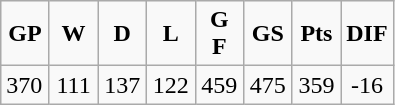<table border="2" class="wikitable">
<tr ---- align="center">
<td width="25"><strong>GP</strong></td>
<td width="25"><strong>W</strong></td>
<td width="25"><strong>D</strong></td>
<td width="25"><strong>L</strong></td>
<td width="25"><strong>G F</strong></td>
<td width="25"><strong>GS</strong></td>
<td width="25"><strong>Pts</strong></td>
<td width="25"><strong>DIF</strong></td>
</tr>
<tr ---- align="center">
<td align="left">370</td>
<td>111</td>
<td>137</td>
<td>122</td>
<td>459</td>
<td>475</td>
<td>359</td>
<td>-16</td>
</tr>
</table>
